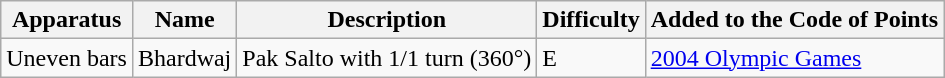<table class="wikitable">
<tr>
<th>Apparatus</th>
<th>Name</th>
<th>Description</th>
<th>Difficulty</th>
<th>Added to the Code of Points</th>
</tr>
<tr>
<td>Uneven bars</td>
<td>Bhardwaj</td>
<td>Pak Salto with 1/1 turn (360°)</td>
<td>E</td>
<td><a href='#'>2004 Olympic Games</a></td>
</tr>
</table>
